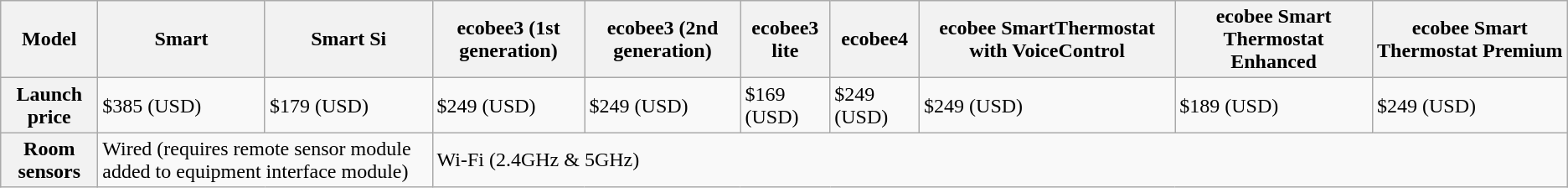<table class="wikitable">
<tr>
<th>Model</th>
<th>Smart</th>
<th>Smart Si</th>
<th>ecobee3 (1st generation)</th>
<th>ecobee3 (2nd generation)</th>
<th>ecobee3 lite</th>
<th>ecobee4</th>
<th>ecobee SmartThermostat with VoiceControl</th>
<th>ecobee Smart Thermostat Enhanced</th>
<th>ecobee Smart Thermostat Premium</th>
</tr>
<tr>
<th>Launch price</th>
<td>$385 (USD)</td>
<td>$179 (USD)</td>
<td>$249 (USD)</td>
<td>$249 (USD)</td>
<td>$169 (USD)</td>
<td>$249 (USD)</td>
<td>$249 (USD)</td>
<td>$189 (USD)</td>
<td>$249 (USD)</td>
</tr>
<tr>
<th>Room sensors</th>
<td colspan="2">Wired (requires remote sensor module added to equipment interface module)</td>
<td colspan="7">Wi-Fi (2.4GHz & 5GHz) </td>
</tr>
</table>
